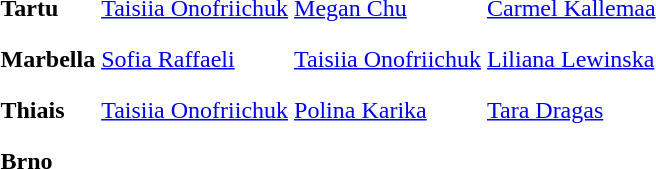<table>
<tr>
<th scope=row style="text-align:left">Tartu</th>
<td style="height:30px;"> <a href='#'>Taisiia Onofriichuk</a></td>
<td style="height:30px;"> <a href='#'>Megan Chu</a></td>
<td style="height:30px;"> <a href='#'>Carmel Kallemaa</a></td>
</tr>
<tr>
<th scope=row style="text-align:left">Marbella</th>
<td style="height:30px;"> <a href='#'>Sofia Raffaeli</a></td>
<td style="height:30px;"> <a href='#'>Taisiia Onofriichuk</a></td>
<td style="height:30px;"> <a href='#'>Liliana Lewinska</a></td>
</tr>
<tr>
<th scope=row style="text-align:left">Thiais</th>
<td style="height:30px;"> <a href='#'>Taisiia Onofriichuk</a></td>
<td style="height:30px;"> <a href='#'>Polina Karika</a></td>
<td style="height:30px;"> <a href='#'>Tara Dragas</a></td>
</tr>
<tr>
<th scope=row style="text-align:left">Brno</th>
<td style="height:30px;"></td>
<td style="height:30px;"></td>
<td style="height:30px;"></td>
</tr>
</table>
